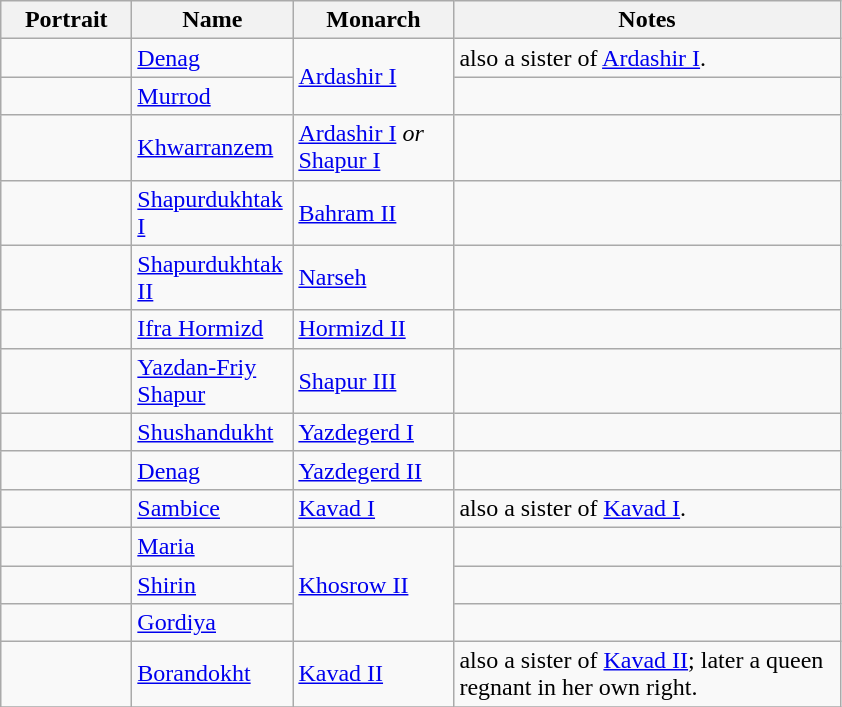<table class="wikitable">
<tr>
<th width="80pt">Portrait</th>
<th width="100pt">Name</th>
<th width="100pt">Monarch</th>
<th width="250pt">Notes</th>
</tr>
<tr>
<td></td>
<td><a href='#'>Denag</a></td>
<td rowspan="2"><a href='#'>Ardashir I</a></td>
<td>also a sister of <a href='#'>Ardashir I</a>.</td>
</tr>
<tr>
<td></td>
<td><a href='#'>Murrod</a></td>
<td></td>
</tr>
<tr>
<td></td>
<td><a href='#'>Khwarranzem</a></td>
<td><a href='#'>Ardashir I</a> <em>or</em><br><a href='#'>Shapur I</a></td>
<td></td>
</tr>
<tr>
<td></td>
<td><a href='#'>Shapurdukhtak I</a></td>
<td><a href='#'>Bahram II</a></td>
<td></td>
</tr>
<tr>
<td></td>
<td><a href='#'>Shapurdukhtak II</a></td>
<td><a href='#'>Narseh</a></td>
<td></td>
</tr>
<tr>
<td></td>
<td><a href='#'>Ifra Hormizd</a></td>
<td><a href='#'>Hormizd II</a></td>
<td></td>
</tr>
<tr>
<td></td>
<td><a href='#'>Yazdan-Friy Shapur</a></td>
<td><a href='#'>Shapur III</a></td>
<td></td>
</tr>
<tr>
<td></td>
<td><a href='#'>Shushandukht</a></td>
<td><a href='#'>Yazdegerd I</a></td>
<td></td>
</tr>
<tr>
<td></td>
<td><a href='#'>Denag</a></td>
<td><a href='#'>Yazdegerd II</a></td>
<td></td>
</tr>
<tr>
<td></td>
<td><a href='#'>Sambice</a></td>
<td><a href='#'>Kavad I</a></td>
<td>also a sister of <a href='#'>Kavad I</a>.</td>
</tr>
<tr>
<td></td>
<td><a href='#'>Maria</a></td>
<td rowspan="3"><a href='#'>Khosrow II</a></td>
<td></td>
</tr>
<tr>
<td></td>
<td><a href='#'>Shirin</a></td>
<td></td>
</tr>
<tr>
<td></td>
<td><a href='#'>Gordiya</a></td>
<td></td>
</tr>
<tr>
<td></td>
<td><a href='#'>Borandokht</a></td>
<td><a href='#'>Kavad II</a></td>
<td>also a sister of <a href='#'>Kavad II</a>; later a queen regnant in her own right.</td>
</tr>
<tr>
</tr>
</table>
